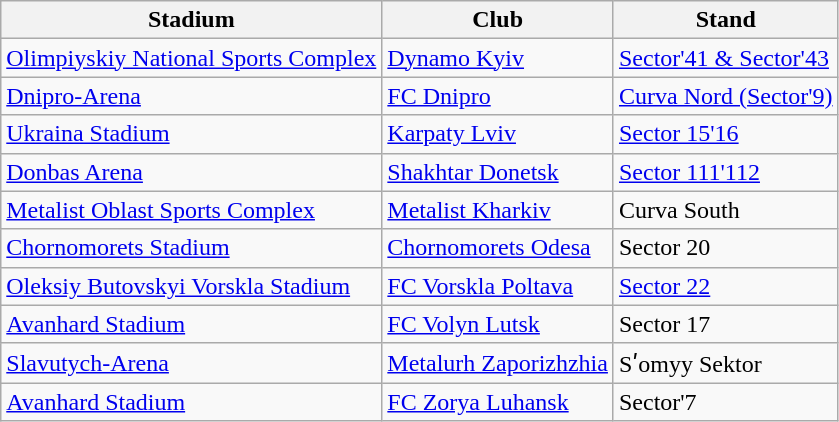<table class="wikitable">
<tr>
<th>Stadium</th>
<th>Club</th>
<th>Stand</th>
</tr>
<tr>
<td style="text-align:left;"><a href='#'>Olimpiyskiy National Sports Complex</a></td>
<td><a href='#'>Dynamo Kyiv</a></td>
<td><a href='#'>Sector'41 & Sector'43</a></td>
</tr>
<tr>
<td style="text-align:left;"><a href='#'>Dnipro-Arena</a></td>
<td><a href='#'>FC Dnipro</a></td>
<td><a href='#'>Curva Nord (Sector'9)</a></td>
</tr>
<tr>
<td style="text-align:left;"><a href='#'>Ukraina Stadium</a></td>
<td><a href='#'>Karpaty Lviv</a></td>
<td><a href='#'>Sector 15'16</a></td>
</tr>
<tr>
<td style="text-align:left;"><a href='#'>Donbas Arena</a></td>
<td><a href='#'>Shakhtar Donetsk</a></td>
<td><a href='#'>Sector 111'112</a></td>
</tr>
<tr>
<td style="text-align:left;"><a href='#'>Metalist Oblast Sports Complex</a></td>
<td><a href='#'>Metalist Kharkiv</a></td>
<td>Curva South</td>
</tr>
<tr>
<td style="text-align:left;"><a href='#'>Chornomorets Stadium</a></td>
<td><a href='#'>Chornomorets Odesa</a></td>
<td>Sector 20</td>
</tr>
<tr>
<td style="text-align:left;"><a href='#'>Oleksiy Butovskyi Vorskla Stadium</a></td>
<td><a href='#'>FC Vorskla Poltava</a></td>
<td><a href='#'>Sector 22</a></td>
</tr>
<tr>
<td style="text-align:left;"><a href='#'>Avanhard Stadium</a></td>
<td><a href='#'>FC Volyn Lutsk</a></td>
<td>Sector 17</td>
</tr>
<tr>
<td style="text-align:left;"><a href='#'>Slavutych-Arena</a></td>
<td><a href='#'>Metalurh Zaporizhzhia</a></td>
<td>Sʹomyy Sektor</td>
</tr>
<tr>
<td style="text-align:left;"><a href='#'>Avanhard Stadium</a></td>
<td><a href='#'>FC Zorya Luhansk</a></td>
<td>Sector'7</td>
</tr>
</table>
